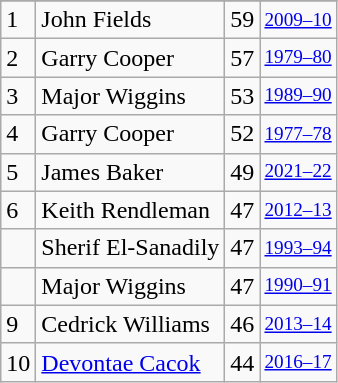<table class="wikitable">
<tr>
</tr>
<tr>
<td>1</td>
<td>John Fields</td>
<td>59</td>
<td style="font-size:80%;"><a href='#'>2009–10</a></td>
</tr>
<tr>
<td>2</td>
<td>Garry Cooper</td>
<td>57</td>
<td style="font-size:80%;"><a href='#'>1979–80</a></td>
</tr>
<tr>
<td>3</td>
<td>Major Wiggins</td>
<td>53</td>
<td style="font-size:80%;"><a href='#'>1989–90</a></td>
</tr>
<tr>
<td>4</td>
<td>Garry Cooper</td>
<td>52</td>
<td style="font-size:80%;"><a href='#'>1977–78</a></td>
</tr>
<tr>
<td>5</td>
<td>James Baker</td>
<td>49</td>
<td style="font-size:80%;"><a href='#'>2021–22</a></td>
</tr>
<tr>
<td>6</td>
<td>Keith Rendleman</td>
<td>47</td>
<td style="font-size:80%;"><a href='#'>2012–13</a></td>
</tr>
<tr>
<td></td>
<td>Sherif El-Sanadily</td>
<td>47</td>
<td style="font-size:80%;"><a href='#'>1993–94</a></td>
</tr>
<tr>
<td></td>
<td>Major Wiggins</td>
<td>47</td>
<td style="font-size:80%;"><a href='#'>1990–91</a></td>
</tr>
<tr>
<td>9</td>
<td>Cedrick Williams</td>
<td>46</td>
<td style="font-size:80%;"><a href='#'>2013–14</a></td>
</tr>
<tr>
<td>10</td>
<td><a href='#'>Devontae Cacok</a></td>
<td>44</td>
<td style="font-size:80%;"><a href='#'>2016–17</a></td>
</tr>
</table>
